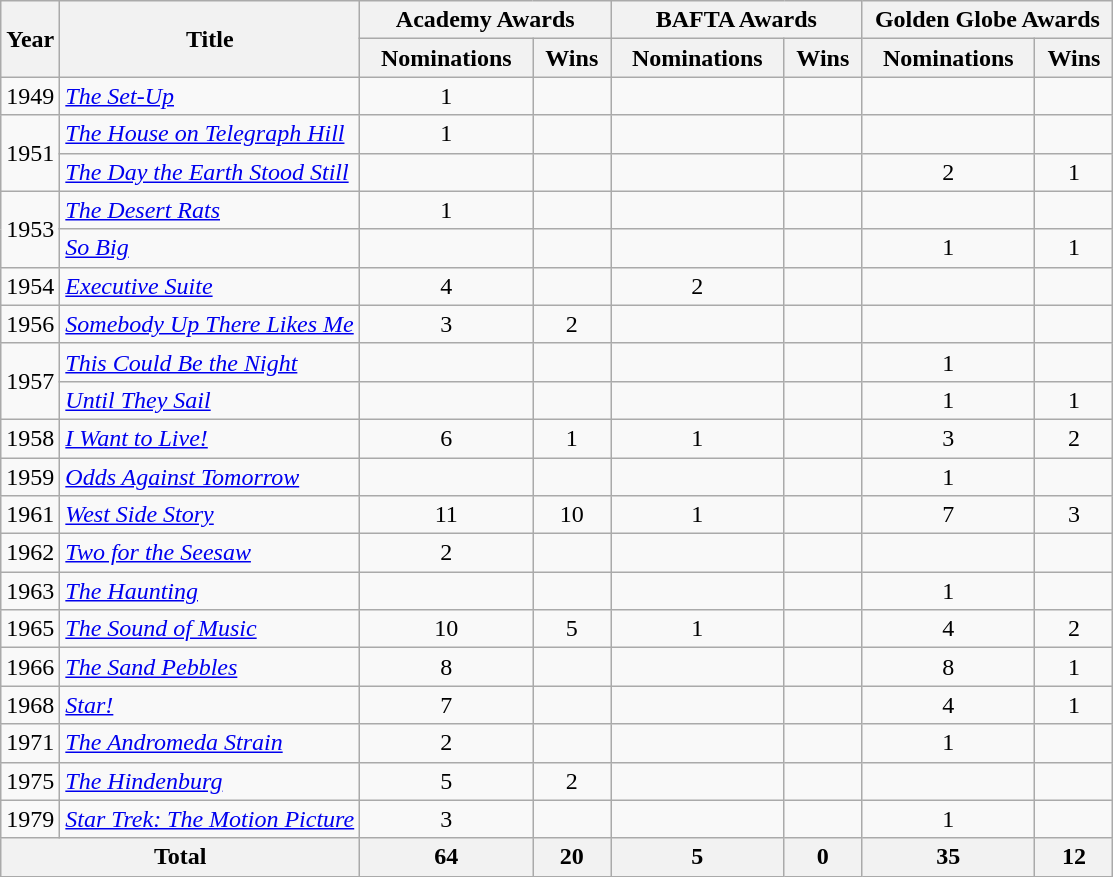<table class="wikitable">
<tr>
<th rowspan="2">Year</th>
<th rowspan="2">Title</th>
<th colspan="2" style="text-align:center;" width=160>Academy Awards</th>
<th colspan="2" style="text-align:center;" width=160>BAFTA Awards</th>
<th colspan="2" style="text-align:center;" width=160>Golden Globe Awards</th>
</tr>
<tr>
<th>Nominations</th>
<th>Wins</th>
<th>Nominations</th>
<th>Wins</th>
<th>Nominations</th>
<th>Wins</th>
</tr>
<tr>
<td>1949</td>
<td><em><a href='#'>The Set-Up</a></em></td>
<td align=center>1</td>
<td></td>
<td></td>
<td></td>
<td></td>
<td></td>
</tr>
<tr>
<td rowspan=2>1951</td>
<td><em><a href='#'>The House on Telegraph Hill</a></em></td>
<td align=center>1</td>
<td></td>
<td></td>
<td></td>
<td></td>
<td></td>
</tr>
<tr>
<td><em><a href='#'>The Day the Earth Stood Still</a></em></td>
<td></td>
<td></td>
<td></td>
<td></td>
<td align=center>2</td>
<td align=center>1</td>
</tr>
<tr>
<td rowspan=2>1953</td>
<td><em><a href='#'>The Desert Rats</a></em></td>
<td align=center>1</td>
<td></td>
<td></td>
<td></td>
<td></td>
<td></td>
</tr>
<tr>
<td><em><a href='#'>So Big</a></em></td>
<td></td>
<td></td>
<td></td>
<td></td>
<td align=center>1</td>
<td align=center>1</td>
</tr>
<tr>
<td>1954</td>
<td><em><a href='#'>Executive Suite</a></em></td>
<td align=center>4</td>
<td align=center></td>
<td align=center>2</td>
<td align=center></td>
<td align=center></td>
<td align=center></td>
</tr>
<tr>
<td>1956</td>
<td><em><a href='#'>Somebody Up There Likes Me</a></em></td>
<td align=center>3</td>
<td align=center>2</td>
<td></td>
<td></td>
<td></td>
<td></td>
</tr>
<tr>
<td rowspan=2>1957</td>
<td><em><a href='#'>This Could Be the Night</a></em></td>
<td></td>
<td></td>
<td></td>
<td></td>
<td align=center>1</td>
<td></td>
</tr>
<tr>
<td><em><a href='#'>Until They Sail</a></em></td>
<td></td>
<td></td>
<td></td>
<td></td>
<td align=center>1</td>
<td align=center>1</td>
</tr>
<tr>
<td>1958</td>
<td><em><a href='#'>I Want to Live!</a></em></td>
<td align=center>6</td>
<td align=center>1</td>
<td align=center>1</td>
<td></td>
<td align=center>3</td>
<td align=center>2</td>
</tr>
<tr>
<td>1959</td>
<td><em><a href='#'>Odds Against Tomorrow</a></em></td>
<td></td>
<td></td>
<td></td>
<td></td>
<td align=center>1</td>
<td></td>
</tr>
<tr>
<td>1961</td>
<td><em><a href='#'>West Side Story</a></em></td>
<td align=center>11</td>
<td align=center>10</td>
<td align=center>1</td>
<td align=center></td>
<td align=center>7</td>
<td align=center>3</td>
</tr>
<tr>
<td>1962</td>
<td><em><a href='#'>Two for the Seesaw</a></em></td>
<td align=center>2</td>
<td></td>
<td></td>
<td></td>
<td></td>
<td></td>
</tr>
<tr>
<td>1963</td>
<td><em><a href='#'>The Haunting</a></em></td>
<td></td>
<td></td>
<td></td>
<td></td>
<td align=center>1</td>
<td></td>
</tr>
<tr>
<td>1965</td>
<td><em><a href='#'>The Sound of Music</a></em></td>
<td align=center>10</td>
<td align=center>5</td>
<td align=center>1</td>
<td></td>
<td align=center>4</td>
<td align=center>2</td>
</tr>
<tr>
<td>1966</td>
<td><em><a href='#'>The Sand Pebbles</a></em></td>
<td align=center>8</td>
<td></td>
<td></td>
<td></td>
<td align=center>8</td>
<td align=center>1</td>
</tr>
<tr>
<td>1968</td>
<td><em><a href='#'>Star!</a></em></td>
<td align=center>7</td>
<td></td>
<td></td>
<td></td>
<td align=center>4</td>
<td align=center>1</td>
</tr>
<tr>
<td>1971</td>
<td><em><a href='#'>The Andromeda Strain</a></em></td>
<td align=center>2</td>
<td></td>
<td></td>
<td></td>
<td align=center>1</td>
<td></td>
</tr>
<tr>
<td>1975</td>
<td><em><a href='#'>The Hindenburg</a></em></td>
<td align=center>5</td>
<td align=center>2</td>
<td></td>
<td></td>
<td></td>
<td></td>
</tr>
<tr>
<td>1979</td>
<td><em><a href='#'>Star Trek: The Motion Picture</a></em></td>
<td align=center>3</td>
<td></td>
<td></td>
<td></td>
<td align=center>1</td>
<td></td>
</tr>
<tr>
<th colspan="2">Total</th>
<th align=center>64</th>
<th align=center>20</th>
<th align=center>5</th>
<th align=center>0</th>
<th align=center>35</th>
<th align=center>12</th>
</tr>
</table>
